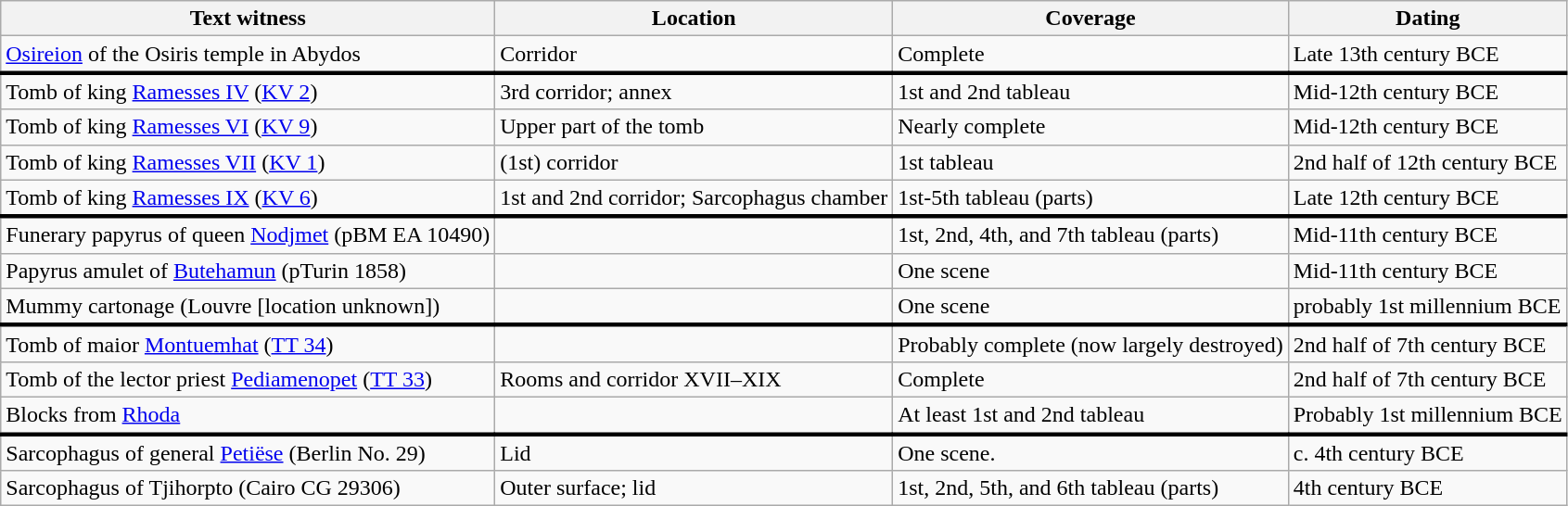<table class="wikitable">
<tr>
<th>Text witness</th>
<th>Location</th>
<th>Coverage</th>
<th>Dating</th>
</tr>
<tr>
<td><a href='#'>Osireion</a> of the Osiris temple in Abydos</td>
<td>Corridor</td>
<td>Complete</td>
<td>Late 13th century BCE</td>
</tr>
<tr style="border-top:medium solid">
<td>Tomb of king <a href='#'>Ramesses IV</a> (<a href='#'>KV 2</a>)</td>
<td>3rd corridor; annex</td>
<td>1st and 2nd tableau</td>
<td>Mid-12th century BCE</td>
</tr>
<tr>
<td>Tomb of king <a href='#'>Ramesses VI</a> (<a href='#'>KV 9</a>)</td>
<td>Upper part of the tomb</td>
<td>Nearly complete</td>
<td>Mid-12th century  BCE</td>
</tr>
<tr>
<td>Tomb of king <a href='#'>Ramesses VII</a> (<a href='#'>KV 1</a>)</td>
<td>(1st) corridor</td>
<td>1st tableau</td>
<td>2nd half of 12th century BCE</td>
</tr>
<tr>
<td>Tomb of king <a href='#'>Ramesses IX</a> (<a href='#'>KV 6</a>)</td>
<td>1st and 2nd corridor; Sarcophagus chamber</td>
<td>1st-5th tableau (parts)</td>
<td>Late 12th century BCE</td>
</tr>
<tr style="border-top:medium solid">
<td>Funerary papyrus of queen <a href='#'>Nodjmet</a> (pBM EA 10490)</td>
<td></td>
<td>1st, 2nd, 4th, and 7th tableau (parts)</td>
<td>Mid-11th century BCE</td>
</tr>
<tr>
<td>Papyrus amulet of <a href='#'>Butehamun</a> (pTurin 1858)</td>
<td></td>
<td>One scene</td>
<td>Mid-11th century BCE</td>
</tr>
<tr>
<td>Mummy cartonage (Louvre [location unknown])</td>
<td></td>
<td>One scene</td>
<td>probably 1st millennium BCE</td>
</tr>
<tr style="border-top:medium solid">
<td>Tomb of maior <a href='#'>Montuemhat</a> (<a href='#'>TT 34</a>)</td>
<td></td>
<td>Probably complete (now largely destroyed)</td>
<td>2nd half of 7th century BCE</td>
</tr>
<tr>
<td>Tomb of the lector priest <a href='#'>Pediamenopet</a> (<a href='#'>TT 33</a>)</td>
<td>Rooms and corridor XVII–XIX</td>
<td>Complete</td>
<td>2nd half of 7th century BCE</td>
</tr>
<tr>
<td>Blocks from <a href='#'>Rhoda</a></td>
<td></td>
<td>At least 1st and 2nd tableau</td>
<td>Probably 1st millennium BCE</td>
</tr>
<tr style="border-top:medium solid">
<td>Sarcophagus of general <a href='#'>Petiëse</a> (Berlin No. 29)</td>
<td>Lid</td>
<td>One scene.</td>
<td>c. 4th century BCE</td>
</tr>
<tr>
<td>Sarcophagus of Tjihorpto (Cairo CG 29306)</td>
<td>Outer surface; lid</td>
<td>1st, 2nd, 5th, and 6th tableau (parts)</td>
<td>4th century BCE</td>
</tr>
</table>
